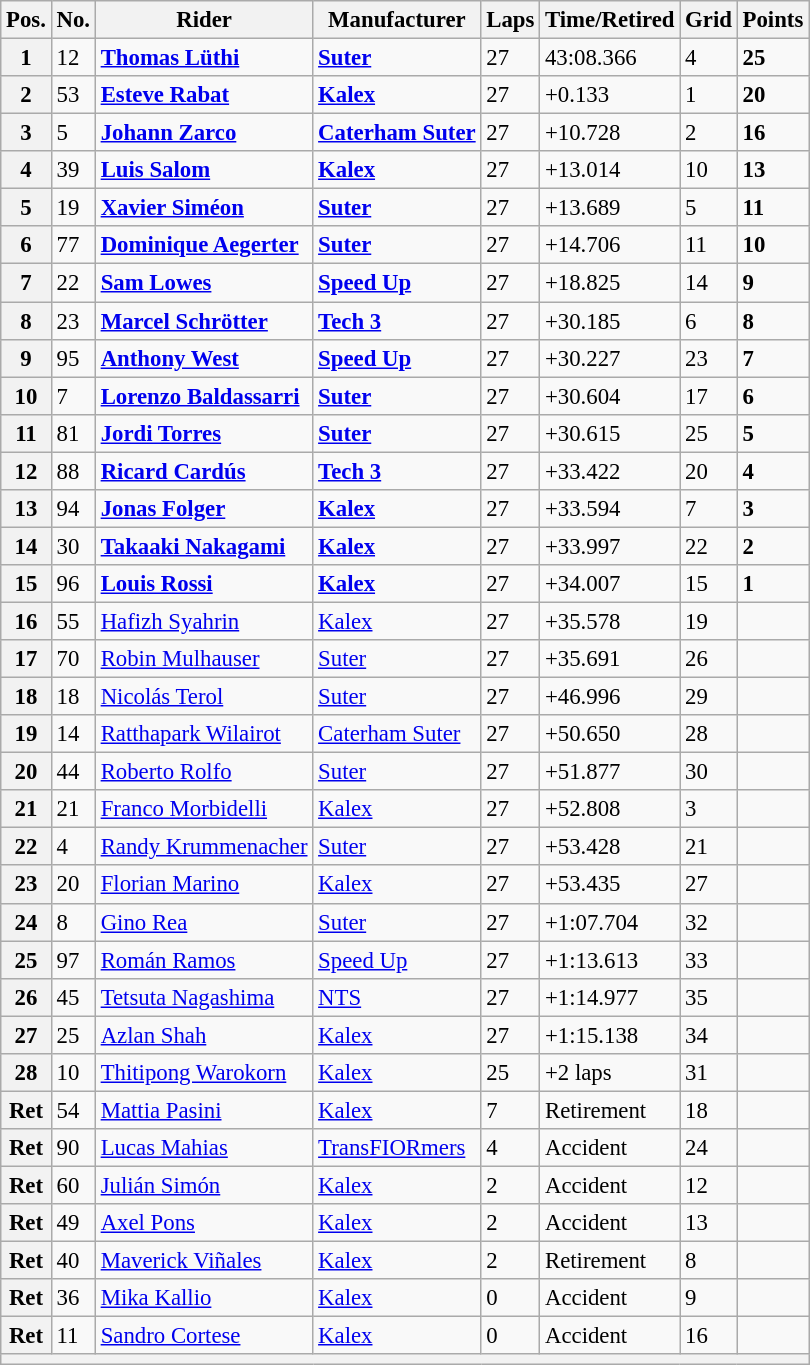<table class="wikitable" style="font-size: 95%;">
<tr>
<th>Pos.</th>
<th>No.</th>
<th>Rider</th>
<th>Manufacturer</th>
<th>Laps</th>
<th>Time/Retired</th>
<th>Grid</th>
<th>Points</th>
</tr>
<tr>
<th>1</th>
<td>12</td>
<td> <strong><a href='#'>Thomas Lüthi</a></strong></td>
<td><strong><a href='#'>Suter</a></strong></td>
<td>27</td>
<td>43:08.366</td>
<td>4</td>
<td><strong>25</strong></td>
</tr>
<tr>
<th>2</th>
<td>53</td>
<td> <strong><a href='#'>Esteve Rabat</a></strong></td>
<td><strong><a href='#'>Kalex</a></strong></td>
<td>27</td>
<td>+0.133</td>
<td>1</td>
<td><strong>20</strong></td>
</tr>
<tr>
<th>3</th>
<td>5</td>
<td> <strong><a href='#'>Johann Zarco</a></strong></td>
<td><strong><a href='#'>Caterham Suter</a></strong></td>
<td>27</td>
<td>+10.728</td>
<td>2</td>
<td><strong>16</strong></td>
</tr>
<tr>
<th>4</th>
<td>39</td>
<td> <strong><a href='#'>Luis Salom</a></strong></td>
<td><strong><a href='#'>Kalex</a></strong></td>
<td>27</td>
<td>+13.014</td>
<td>10</td>
<td><strong>13</strong></td>
</tr>
<tr>
<th>5</th>
<td>19</td>
<td> <strong><a href='#'>Xavier Siméon</a></strong></td>
<td><strong><a href='#'>Suter</a></strong></td>
<td>27</td>
<td>+13.689</td>
<td>5</td>
<td><strong>11</strong></td>
</tr>
<tr>
<th>6</th>
<td>77</td>
<td> <strong><a href='#'>Dominique Aegerter</a></strong></td>
<td><strong><a href='#'>Suter</a></strong></td>
<td>27</td>
<td>+14.706</td>
<td>11</td>
<td><strong>10</strong></td>
</tr>
<tr>
<th>7</th>
<td>22</td>
<td> <strong><a href='#'>Sam Lowes</a></strong></td>
<td><strong><a href='#'>Speed Up</a></strong></td>
<td>27</td>
<td>+18.825</td>
<td>14</td>
<td><strong>9</strong></td>
</tr>
<tr>
<th>8</th>
<td>23</td>
<td> <strong><a href='#'>Marcel Schrötter</a></strong></td>
<td><strong><a href='#'>Tech 3</a></strong></td>
<td>27</td>
<td>+30.185</td>
<td>6</td>
<td><strong>8</strong></td>
</tr>
<tr>
<th>9</th>
<td>95</td>
<td> <strong><a href='#'>Anthony West</a></strong></td>
<td><strong><a href='#'>Speed Up</a></strong></td>
<td>27</td>
<td>+30.227</td>
<td>23</td>
<td><strong>7</strong></td>
</tr>
<tr>
<th>10</th>
<td>7</td>
<td> <strong><a href='#'>Lorenzo Baldassarri</a></strong></td>
<td><strong><a href='#'>Suter</a></strong></td>
<td>27</td>
<td>+30.604</td>
<td>17</td>
<td><strong>6</strong></td>
</tr>
<tr>
<th>11</th>
<td>81</td>
<td> <strong><a href='#'>Jordi Torres</a></strong></td>
<td><strong><a href='#'>Suter</a></strong></td>
<td>27</td>
<td>+30.615</td>
<td>25</td>
<td><strong>5</strong></td>
</tr>
<tr>
<th>12</th>
<td>88</td>
<td> <strong><a href='#'>Ricard Cardús</a></strong></td>
<td><strong><a href='#'>Tech 3</a></strong></td>
<td>27</td>
<td>+33.422</td>
<td>20</td>
<td><strong>4</strong></td>
</tr>
<tr>
<th>13</th>
<td>94</td>
<td> <strong><a href='#'>Jonas Folger</a></strong></td>
<td><strong><a href='#'>Kalex</a></strong></td>
<td>27</td>
<td>+33.594</td>
<td>7</td>
<td><strong>3</strong></td>
</tr>
<tr>
<th>14</th>
<td>30</td>
<td> <strong><a href='#'>Takaaki Nakagami</a></strong></td>
<td><strong><a href='#'>Kalex</a></strong></td>
<td>27</td>
<td>+33.997</td>
<td>22</td>
<td><strong>2</strong></td>
</tr>
<tr>
<th>15</th>
<td>96</td>
<td> <strong><a href='#'>Louis Rossi</a></strong></td>
<td><strong><a href='#'>Kalex</a></strong></td>
<td>27</td>
<td>+34.007</td>
<td>15</td>
<td><strong>1</strong></td>
</tr>
<tr>
<th>16</th>
<td>55</td>
<td> <a href='#'>Hafizh Syahrin</a></td>
<td><a href='#'>Kalex</a></td>
<td>27</td>
<td>+35.578</td>
<td>19</td>
<td></td>
</tr>
<tr>
<th>17</th>
<td>70</td>
<td> <a href='#'>Robin Mulhauser</a></td>
<td><a href='#'>Suter</a></td>
<td>27</td>
<td>+35.691</td>
<td>26</td>
<td></td>
</tr>
<tr>
<th>18</th>
<td>18</td>
<td> <a href='#'>Nicolás Terol</a></td>
<td><a href='#'>Suter</a></td>
<td>27</td>
<td>+46.996</td>
<td>29</td>
<td></td>
</tr>
<tr>
<th>19</th>
<td>14</td>
<td> <a href='#'>Ratthapark Wilairot</a></td>
<td><a href='#'>Caterham Suter</a></td>
<td>27</td>
<td>+50.650</td>
<td>28</td>
<td></td>
</tr>
<tr>
<th>20</th>
<td>44</td>
<td> <a href='#'>Roberto Rolfo</a></td>
<td><a href='#'>Suter</a></td>
<td>27</td>
<td>+51.877</td>
<td>30</td>
<td></td>
</tr>
<tr>
<th>21</th>
<td>21</td>
<td> <a href='#'>Franco Morbidelli</a></td>
<td><a href='#'>Kalex</a></td>
<td>27</td>
<td>+52.808</td>
<td>3</td>
<td></td>
</tr>
<tr>
<th>22</th>
<td>4</td>
<td> <a href='#'>Randy Krummenacher</a></td>
<td><a href='#'>Suter</a></td>
<td>27</td>
<td>+53.428</td>
<td>21</td>
<td></td>
</tr>
<tr>
<th>23</th>
<td>20</td>
<td> <a href='#'>Florian Marino</a></td>
<td><a href='#'>Kalex</a></td>
<td>27</td>
<td>+53.435</td>
<td>27</td>
<td></td>
</tr>
<tr>
<th>24</th>
<td>8</td>
<td> <a href='#'>Gino Rea</a></td>
<td><a href='#'>Suter</a></td>
<td>27</td>
<td>+1:07.704</td>
<td>32</td>
<td></td>
</tr>
<tr>
<th>25</th>
<td>97</td>
<td> <a href='#'>Román Ramos</a></td>
<td><a href='#'>Speed Up</a></td>
<td>27</td>
<td>+1:13.613</td>
<td>33</td>
<td></td>
</tr>
<tr>
<th>26</th>
<td>45</td>
<td> <a href='#'>Tetsuta Nagashima</a></td>
<td><a href='#'>NTS</a></td>
<td>27</td>
<td>+1:14.977</td>
<td>35</td>
<td></td>
</tr>
<tr>
<th>27</th>
<td>25</td>
<td> <a href='#'>Azlan Shah</a></td>
<td><a href='#'>Kalex</a></td>
<td>27</td>
<td>+1:15.138</td>
<td>34</td>
<td></td>
</tr>
<tr>
<th>28</th>
<td>10</td>
<td> <a href='#'>Thitipong Warokorn</a></td>
<td><a href='#'>Kalex</a></td>
<td>25</td>
<td>+2 laps</td>
<td>31</td>
<td></td>
</tr>
<tr>
<th>Ret</th>
<td>54</td>
<td> <a href='#'>Mattia Pasini</a></td>
<td><a href='#'>Kalex</a></td>
<td>7</td>
<td>Retirement</td>
<td>18</td>
<td></td>
</tr>
<tr>
<th>Ret</th>
<td>90</td>
<td> <a href='#'>Lucas Mahias</a></td>
<td><a href='#'>TransFIORmers</a></td>
<td>4</td>
<td>Accident</td>
<td>24</td>
<td></td>
</tr>
<tr>
<th>Ret</th>
<td>60</td>
<td> <a href='#'>Julián Simón</a></td>
<td><a href='#'>Kalex</a></td>
<td>2</td>
<td>Accident</td>
<td>12</td>
<td></td>
</tr>
<tr>
<th>Ret</th>
<td>49</td>
<td> <a href='#'>Axel Pons</a></td>
<td><a href='#'>Kalex</a></td>
<td>2</td>
<td>Accident</td>
<td>13</td>
<td></td>
</tr>
<tr>
<th>Ret</th>
<td>40</td>
<td> <a href='#'>Maverick Viñales</a></td>
<td><a href='#'>Kalex</a></td>
<td>2</td>
<td>Retirement</td>
<td>8</td>
<td></td>
</tr>
<tr>
<th>Ret</th>
<td>36</td>
<td> <a href='#'>Mika Kallio</a></td>
<td><a href='#'>Kalex</a></td>
<td>0</td>
<td>Accident</td>
<td>9</td>
<td></td>
</tr>
<tr>
<th>Ret</th>
<td>11</td>
<td> <a href='#'>Sandro Cortese</a></td>
<td><a href='#'>Kalex</a></td>
<td>0</td>
<td>Accident</td>
<td>16</td>
<td></td>
</tr>
<tr>
<th colspan=8></th>
</tr>
</table>
